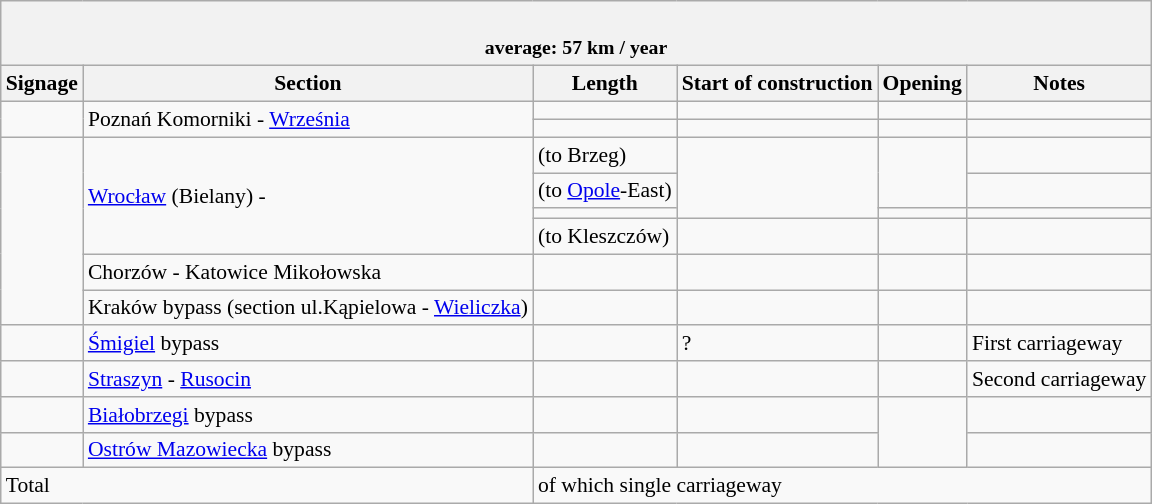<table class="wikitable mw-collapsible mw-collapsed" style="font-size: 90%;">
<tr>
<th colspan="6" style="font-size: 110%"><br><small>average: 57 km / year</small></th>
</tr>
<tr>
<th>Signage</th>
<th>Section</th>
<th>Length</th>
<th>Start of construction</th>
<th>Opening</th>
<th>Notes</th>
</tr>
<tr>
<td rowspan="2"></td>
<td rowspan="2">Poznań Komorniki - <a href='#'>Września</a></td>
<td></td>
<td></td>
<td></td>
<td></td>
</tr>
<tr>
<td></td>
<td></td>
<td></td>
<td></td>
</tr>
<tr>
<td rowspan="6"></td>
<td rowspan="4"><a href='#'>Wrocław</a> (Bielany) - </td>
<td> (to Brzeg)</td>
<td rowspan="3"></td>
<td rowspan="2"></td>
<td> </td>
</tr>
<tr>
<td> (to <a href='#'>Opole</a>-East)</td>
<td></td>
</tr>
<tr>
<td></td>
<td></td>
<td></td>
</tr>
<tr>
<td> (to Kleszczów)</td>
<td></td>
<td></td>
<td> </td>
</tr>
<tr>
<td>Chorzów - Katowice Mikołowska</td>
<td></td>
<td></td>
<td></td>
<td></td>
</tr>
<tr>
<td>Kraków bypass (section ul.Kąpielowa - <a href='#'>Wieliczka</a>)</td>
<td></td>
<td></td>
<td></td>
<td></td>
</tr>
<tr>
<td></td>
<td><a href='#'>Śmigiel</a> bypass</td>
<td></td>
<td>?</td>
<td></td>
<td>First carriageway</td>
</tr>
<tr>
<td></td>
<td><a href='#'>Straszyn</a> - <a href='#'>Rusocin</a></td>
<td></td>
<td></td>
<td></td>
<td>Second carriageway</td>
</tr>
<tr>
<td></td>
<td><a href='#'>Białobrzegi</a> bypass</td>
<td></td>
<td></td>
<td rowspan="2"></td>
<td></td>
</tr>
<tr>
<td></td>
<td><a href='#'>Ostrów Mazowiecka</a> bypass</td>
<td></td>
<td></td>
<td></td>
</tr>
<tr>
<td colspan=2>Total</td>
<td colspan=4><strong></strong> of which  single carriageway</td>
</tr>
</table>
